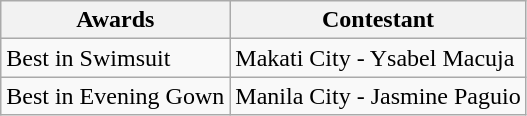<table class="wikitable sortable">
<tr>
<th>Awards</th>
<th>Contestant</th>
</tr>
<tr>
<td>Best in Swimsuit</td>
<td>Makati City - Ysabel Macuja</td>
</tr>
<tr>
<td>Best in Evening Gown</td>
<td>Manila City - Jasmine Paguio</td>
</tr>
</table>
